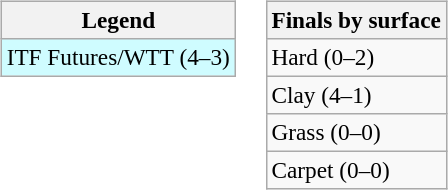<table>
<tr valign=top>
<td><br><table class=wikitable style=font-size:97%>
<tr>
<th>Legend</th>
</tr>
<tr style="background:#cffcff;">
<td>ITF Futures/WTT (4–3)</td>
</tr>
</table>
</td>
<td><br><table class=wikitable style=font-size:97%>
<tr>
<th>Finals by surface</th>
</tr>
<tr>
<td>Hard (0–2)</td>
</tr>
<tr>
<td>Clay (4–1)</td>
</tr>
<tr>
<td>Grass (0–0)</td>
</tr>
<tr>
<td>Carpet (0–0)</td>
</tr>
</table>
</td>
</tr>
</table>
